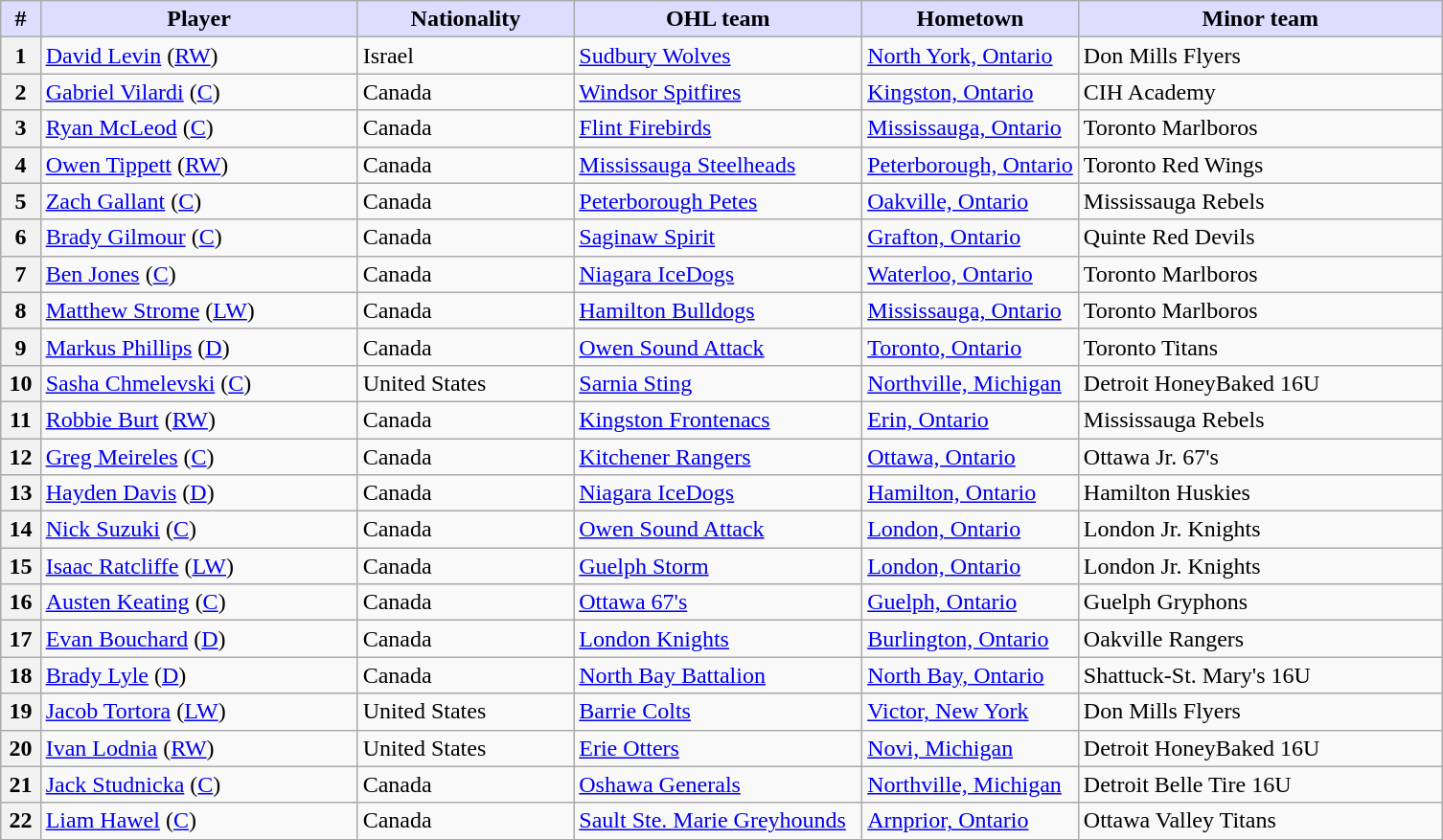<table class="wikitable">
<tr>
<th style="background:#ddf; width:2.75%;">#</th>
<th style="background:#ddf; width:22.0%;">Player</th>
<th style="background:#ddf; width:15.0%;">Nationality</th>
<th style="background:#ddf; width:20.0%;">OHL team</th>
<th style="background:#ddf; width:15.0%;">Hometown</th>
<th style="background:#ddf; width:100.0%;">Minor team</th>
</tr>
<tr>
<th>1</th>
<td><a href='#'>David Levin</a> (<a href='#'>RW</a>)</td>
<td> Israel</td>
<td><a href='#'>Sudbury Wolves</a></td>
<td><a href='#'>North York, Ontario</a></td>
<td>Don Mills Flyers</td>
</tr>
<tr>
<th>2</th>
<td><a href='#'>Gabriel Vilardi</a> (<a href='#'>C</a>)</td>
<td> Canada</td>
<td><a href='#'>Windsor Spitfires</a></td>
<td><a href='#'>Kingston, Ontario</a></td>
<td>CIH Academy</td>
</tr>
<tr>
<th>3</th>
<td><a href='#'>Ryan McLeod</a> (<a href='#'>C</a>)</td>
<td> Canada</td>
<td><a href='#'>Flint Firebirds</a></td>
<td><a href='#'>Mississauga, Ontario</a></td>
<td>Toronto Marlboros</td>
</tr>
<tr>
<th>4</th>
<td><a href='#'>Owen Tippett</a> (<a href='#'>RW</a>)</td>
<td> Canada</td>
<td><a href='#'>Mississauga Steelheads</a></td>
<td><a href='#'>Peterborough, Ontario</a></td>
<td>Toronto Red Wings</td>
</tr>
<tr>
<th>5</th>
<td><a href='#'>Zach Gallant</a> (<a href='#'>C</a>)</td>
<td> Canada</td>
<td><a href='#'>Peterborough Petes</a></td>
<td><a href='#'>Oakville, Ontario</a></td>
<td>Mississauga Rebels</td>
</tr>
<tr>
<th>6</th>
<td><a href='#'>Brady Gilmour</a> (<a href='#'>C</a>)</td>
<td> Canada</td>
<td><a href='#'>Saginaw Spirit</a></td>
<td><a href='#'>Grafton, Ontario</a></td>
<td>Quinte Red Devils</td>
</tr>
<tr>
<th>7</th>
<td><a href='#'>Ben Jones</a> (<a href='#'>C</a>)</td>
<td> Canada</td>
<td><a href='#'>Niagara IceDogs</a></td>
<td><a href='#'>Waterloo, Ontario</a></td>
<td>Toronto Marlboros</td>
</tr>
<tr>
<th>8</th>
<td><a href='#'>Matthew Strome</a> (<a href='#'>LW</a>)</td>
<td> Canada</td>
<td><a href='#'>Hamilton Bulldogs</a></td>
<td><a href='#'>Mississauga, Ontario</a></td>
<td>Toronto Marlboros</td>
</tr>
<tr>
<th>9</th>
<td><a href='#'>Markus Phillips</a> (<a href='#'>D</a>)</td>
<td> Canada</td>
<td><a href='#'>Owen Sound Attack</a></td>
<td><a href='#'>Toronto, Ontario</a></td>
<td>Toronto Titans</td>
</tr>
<tr>
<th>10</th>
<td><a href='#'>Sasha Chmelevski</a> (<a href='#'>C</a>)</td>
<td> United States</td>
<td><a href='#'>Sarnia Sting</a></td>
<td><a href='#'>Northville, Michigan</a></td>
<td>Detroit HoneyBaked 16U</td>
</tr>
<tr>
<th>11</th>
<td><a href='#'>Robbie Burt</a> (<a href='#'>RW</a>)</td>
<td> Canada</td>
<td><a href='#'>Kingston Frontenacs</a></td>
<td><a href='#'>Erin, Ontario</a></td>
<td>Mississauga Rebels</td>
</tr>
<tr>
<th>12</th>
<td><a href='#'>Greg Meireles</a> (<a href='#'>C</a>)</td>
<td> Canada</td>
<td><a href='#'>Kitchener Rangers</a></td>
<td><a href='#'>Ottawa, Ontario</a></td>
<td>Ottawa Jr. 67's</td>
</tr>
<tr>
<th>13</th>
<td><a href='#'>Hayden Davis</a> (<a href='#'>D</a>)</td>
<td> Canada</td>
<td><a href='#'>Niagara IceDogs</a></td>
<td><a href='#'>Hamilton, Ontario</a></td>
<td>Hamilton Huskies</td>
</tr>
<tr>
<th>14</th>
<td><a href='#'>Nick Suzuki</a> (<a href='#'>C</a>)</td>
<td> Canada</td>
<td><a href='#'>Owen Sound Attack</a></td>
<td><a href='#'>London, Ontario</a></td>
<td>London Jr. Knights</td>
</tr>
<tr>
<th>15</th>
<td><a href='#'>Isaac Ratcliffe</a> (<a href='#'>LW</a>)</td>
<td> Canada</td>
<td><a href='#'>Guelph Storm</a></td>
<td><a href='#'>London, Ontario</a></td>
<td>London Jr. Knights</td>
</tr>
<tr>
<th>16</th>
<td><a href='#'>Austen Keating</a> (<a href='#'>C</a>)</td>
<td> Canada</td>
<td><a href='#'>Ottawa 67's</a></td>
<td><a href='#'>Guelph, Ontario</a></td>
<td>Guelph Gryphons</td>
</tr>
<tr>
<th>17</th>
<td><a href='#'>Evan Bouchard</a> (<a href='#'>D</a>)</td>
<td> Canada</td>
<td><a href='#'>London Knights</a></td>
<td><a href='#'>Burlington, Ontario</a></td>
<td>Oakville Rangers</td>
</tr>
<tr>
<th>18</th>
<td><a href='#'>Brady Lyle</a> (<a href='#'>D</a>)</td>
<td> Canada</td>
<td><a href='#'>North Bay Battalion</a></td>
<td><a href='#'>North Bay, Ontario</a></td>
<td>Shattuck-St. Mary's 16U</td>
</tr>
<tr>
<th>19</th>
<td><a href='#'>Jacob Tortora</a> (<a href='#'>LW</a>)</td>
<td> United States</td>
<td><a href='#'>Barrie Colts</a></td>
<td><a href='#'>Victor, New York</a></td>
<td>Don Mills Flyers</td>
</tr>
<tr>
<th>20</th>
<td><a href='#'>Ivan Lodnia</a> (<a href='#'>RW</a>)</td>
<td> United States</td>
<td><a href='#'>Erie Otters</a></td>
<td><a href='#'>Novi, Michigan</a></td>
<td>Detroit HoneyBaked 16U</td>
</tr>
<tr>
<th>21</th>
<td><a href='#'>Jack Studnicka</a> (<a href='#'>C</a>)</td>
<td> Canada</td>
<td><a href='#'>Oshawa Generals</a></td>
<td><a href='#'>Northville, Michigan</a></td>
<td>Detroit Belle Tire 16U</td>
</tr>
<tr>
<th>22</th>
<td><a href='#'>Liam Hawel</a> (<a href='#'>C</a>)</td>
<td> Canada</td>
<td><a href='#'>Sault Ste. Marie Greyhounds</a></td>
<td><a href='#'>Arnprior, Ontario</a></td>
<td>Ottawa Valley Titans</td>
</tr>
</table>
